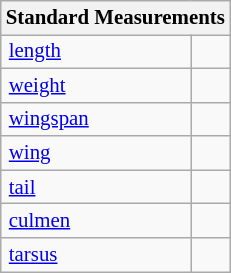<table class="wikitable" style="font-size: 87%;">
<tr>
<th colspan="2">Standard Measurements</th>
</tr>
<tr>
<td style="padding-right: 1em;padding-left:0.35em;"><a href='#'>length</a></td>
<td style="padding-right: 0.5em;padding-left:0.5em;"></td>
</tr>
<tr>
<td style="padding-right: 1em;padding-left:0.35em;"><a href='#'>weight</a></td>
<td style="padding-right: 0.5em;padding-left:0.5em;"></td>
</tr>
<tr>
<td style="padding-right: 1em;padding-left:0.35em;"><a href='#'>wingspan</a></td>
<td style="padding-right: 0.5em;padding-left:0.5em;"></td>
</tr>
<tr>
<td style="padding-right: 1em;padding-left:0.35em;"><a href='#'>wing</a></td>
<td style="padding-right: 0.5em;padding-left:0.5em;"></td>
</tr>
<tr>
<td style="padding-right: 1em;padding-left:0.35em;"><a href='#'>tail</a></td>
<td style="padding-right: 0.5em;padding-left:0.5em;"></td>
</tr>
<tr>
<td style="padding-right: 1em;padding-left:0.35em;"><a href='#'>culmen</a></td>
<td style="padding-right: 0.5em;padding-left:0.5em;"></td>
</tr>
<tr>
<td style="padding-right: 1em;padding-left:0.35em;"><a href='#'>tarsus</a></td>
<td style="padding-right: 0.5em;padding-left:0.5em;"></td>
</tr>
</table>
